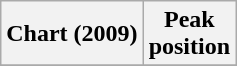<table class="wikitable sortable plainrowheaders">
<tr>
<th>Chart (2009)</th>
<th>Peak<br>position</th>
</tr>
<tr>
</tr>
</table>
